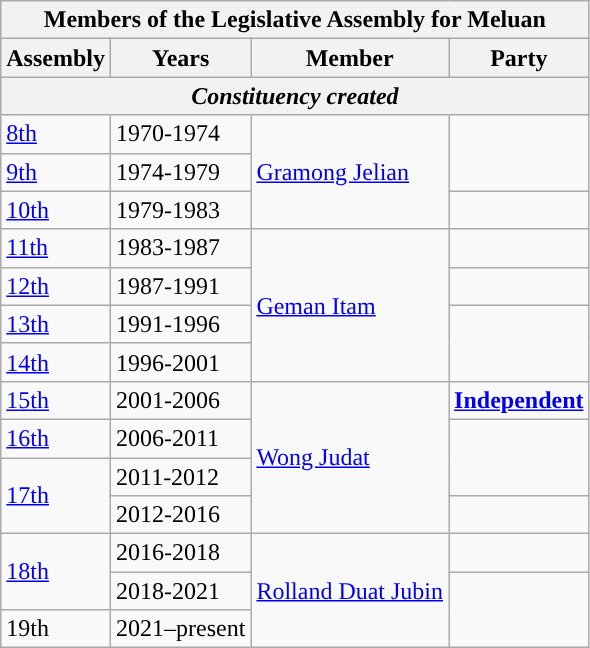<table class=wikitable>
<tr>
<th colspan="4">Members of the Legislative Assembly for Meluan</th>
</tr>
<tr>
<th>Assembly</th>
<th>Years</th>
<th>Member</th>
<th>Party</th>
</tr>
<tr>
<th colspan=4 align=center><em>Constituency created</em></th>
</tr>
<tr>
<td><a href='#'>8th</a></td>
<td>1970-1974</td>
<td rowspan=3><a href='#'>Gramong Jelian</a></td>
<td rowspan=2></td>
</tr>
<tr>
<td><a href='#'>9th</a></td>
<td>1974-1979</td>
</tr>
<tr>
<td><a href='#'>10th</a></td>
<td>1979-1983</td>
<td></td>
</tr>
<tr>
<td><a href='#'>11th</a></td>
<td>1983-1987</td>
<td rowspan=4><a href='#'>Geman Itam</a></td>
<td></td>
</tr>
<tr>
<td><a href='#'>12th</a></td>
<td>1987-1991</td>
<td></td>
</tr>
<tr>
<td><a href='#'>13th</a></td>
<td>1991-1996</td>
<td rowspan=2></td>
</tr>
<tr>
<td><a href='#'>14th</a></td>
<td>1996-2001</td>
</tr>
<tr>
<td><a href='#'>15th</a></td>
<td>2001-2006</td>
<td rowspan=4><a href='#'>Wong Judat</a></td>
<td><strong><a href='#'>Independent</a></strong></td>
</tr>
<tr>
<td><a href='#'>16th</a></td>
<td>2006-2011</td>
<td rowspan=2></td>
</tr>
<tr>
<td rowspan=2><a href='#'>17th</a></td>
<td>2011-2012</td>
</tr>
<tr>
<td>2012-2016</td>
<td></td>
</tr>
<tr>
<td rowspan="2"><a href='#'>18th</a></td>
<td>2016-2018</td>
<td rowspan="3"><a href='#'>Rolland Duat Jubin</a></td>
<td></td>
</tr>
<tr>
<td>2018-2021</td>
<td rowspan=2></td>
</tr>
<tr>
<td>19th</td>
<td>2021–present</td>
</tr>
</table>
